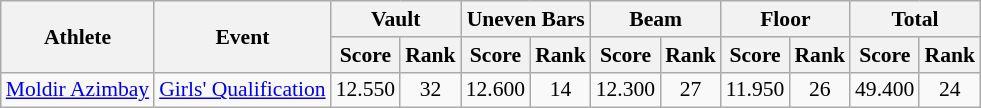<table class="wikitable" border="1" style="font-size:90%">
<tr>
<th rowspan=2>Athlete</th>
<th rowspan=2>Event</th>
<th colspan=2>Vault</th>
<th colspan=2>Uneven Bars</th>
<th colspan=2>Beam</th>
<th colspan=2>Floor</th>
<th colspan=2>Total</th>
</tr>
<tr>
<th>Score</th>
<th>Rank</th>
<th>Score</th>
<th>Rank</th>
<th>Score</th>
<th>Rank</th>
<th>Score</th>
<th>Rank</th>
<th>Score</th>
<th>Rank</th>
</tr>
<tr>
<td><a href='#'>Moldir Azimbay</a></td>
<td><a href='#'>Girls' Qualification</a></td>
<td align=center>12.550</td>
<td align=center>32</td>
<td align=center>12.600</td>
<td align=center>14</td>
<td align=center>12.300</td>
<td align=center>27</td>
<td align=center>11.950</td>
<td align=center>26</td>
<td align=center>49.400</td>
<td align=center>24</td>
</tr>
</table>
